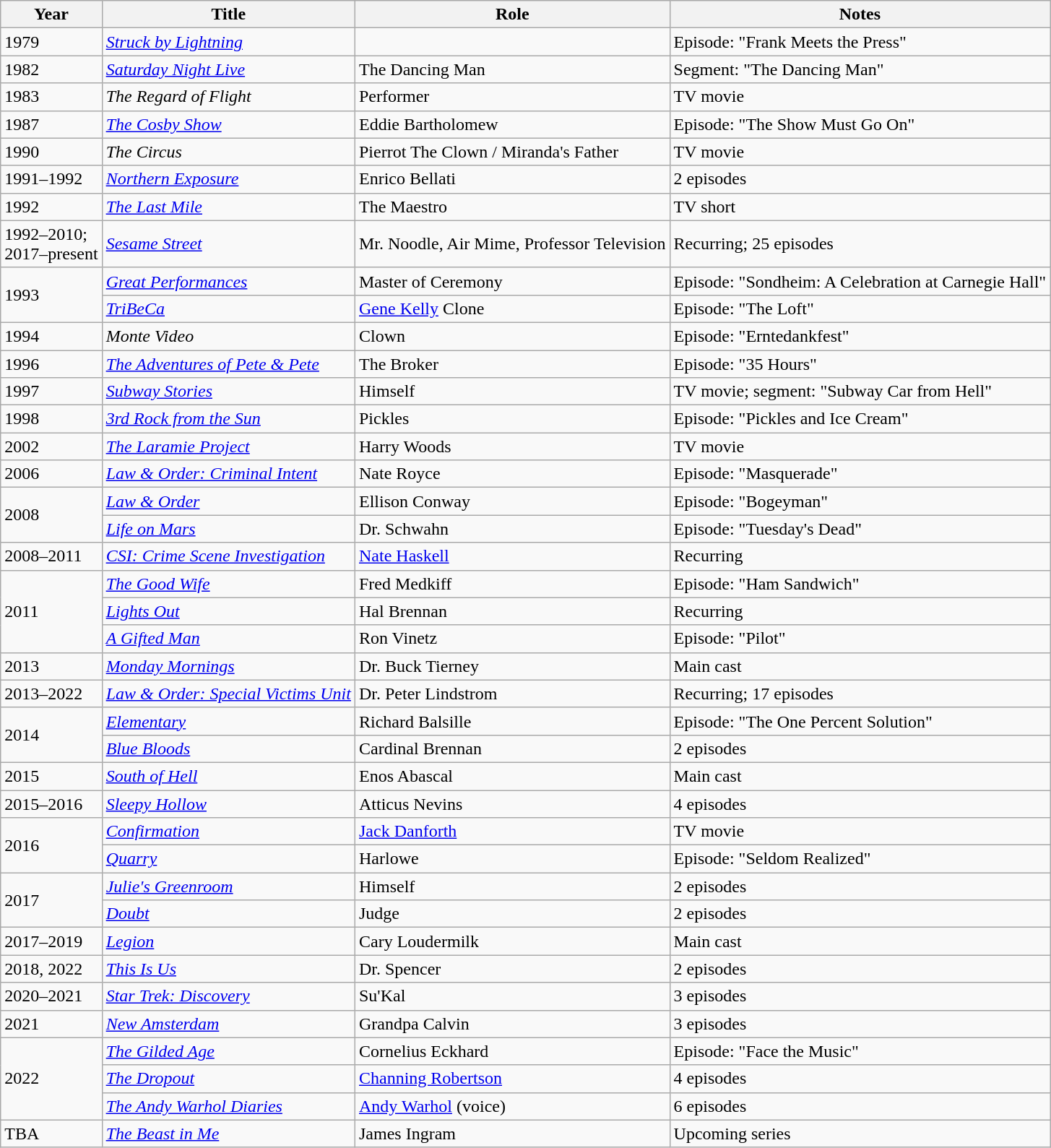<table class = "wikitable sortable">
<tr>
<th>Year</th>
<th>Title</th>
<th>Role</th>
<th>Notes</th>
</tr>
<tr>
<td>1979</td>
<td><em><a href='#'>Struck by Lightning</a></em></td>
<td></td>
<td>Episode: "Frank Meets the Press"</td>
</tr>
<tr>
<td>1982</td>
<td><em><a href='#'>Saturday Night Live</a></em></td>
<td>The Dancing Man</td>
<td>Segment: "The Dancing Man"</td>
</tr>
<tr>
<td>1983</td>
<td><em>The Regard of Flight</em></td>
<td>Performer</td>
<td>TV movie</td>
</tr>
<tr>
<td>1987</td>
<td><em><a href='#'>The Cosby Show</a></em></td>
<td>Eddie Bartholomew</td>
<td>Episode: "The Show Must Go On"</td>
</tr>
<tr>
<td>1990</td>
<td><em>The Circus</em></td>
<td>Pierrot The Clown / Miranda's Father</td>
<td>TV movie</td>
</tr>
<tr>
<td>1991–1992</td>
<td><em><a href='#'>Northern Exposure</a></em></td>
<td>Enrico Bellati</td>
<td>2 episodes</td>
</tr>
<tr>
<td>1992</td>
<td><em><a href='#'>The Last Mile</a></em></td>
<td>The Maestro</td>
<td>TV short</td>
</tr>
<tr>
<td>1992–2010;<br>2017–present</td>
<td><em><a href='#'>Sesame Street</a></em></td>
<td>Mr. Noodle, Air Mime, Professor Television</td>
<td>Recurring; 25 episodes</td>
</tr>
<tr>
<td rowspan="2">1993</td>
<td><em><a href='#'>Great Performances</a></em></td>
<td>Master of Ceremony</td>
<td>Episode: "Sondheim: A Celebration at Carnegie Hall"</td>
</tr>
<tr>
<td><em><a href='#'>TriBeCa</a></em></td>
<td><a href='#'>Gene Kelly</a> Clone</td>
<td>Episode: "The Loft"</td>
</tr>
<tr>
<td>1994</td>
<td><em>Monte Video</em></td>
<td>Clown</td>
<td>Episode: "Erntedankfest"</td>
</tr>
<tr>
<td>1996</td>
<td><em><a href='#'>The Adventures of Pete & Pete</a></em></td>
<td>The Broker</td>
<td>Episode: "35 Hours"</td>
</tr>
<tr>
<td>1997</td>
<td><em><a href='#'>Subway Stories</a></em></td>
<td>Himself</td>
<td>TV movie; segment: "Subway Car from Hell"</td>
</tr>
<tr>
<td>1998</td>
<td><em><a href='#'>3rd Rock from the Sun</a></em></td>
<td>Pickles</td>
<td>Episode: "Pickles and Ice Cream"</td>
</tr>
<tr>
<td>2002</td>
<td><em><a href='#'>The Laramie Project</a></em></td>
<td>Harry Woods</td>
<td>TV movie</td>
</tr>
<tr>
<td>2006</td>
<td><em><a href='#'>Law & Order: Criminal Intent</a></em></td>
<td>Nate Royce</td>
<td>Episode: "Masquerade"</td>
</tr>
<tr>
<td rowspan="2">2008</td>
<td><em><a href='#'>Law & Order</a></em></td>
<td>Ellison Conway</td>
<td>Episode: "Bogeyman"</td>
</tr>
<tr>
<td><em><a href='#'>Life on Mars</a></em></td>
<td>Dr. Schwahn</td>
<td>Episode: "Tuesday's Dead"</td>
</tr>
<tr>
<td>2008–2011</td>
<td><em><a href='#'>CSI: Crime Scene Investigation</a></em></td>
<td><a href='#'>Nate Haskell</a></td>
<td>Recurring</td>
</tr>
<tr>
<td rowspan="3">2011</td>
<td><em><a href='#'>The Good Wife</a></em></td>
<td>Fred Medkiff</td>
<td>Episode: "Ham Sandwich"</td>
</tr>
<tr>
<td><em><a href='#'>Lights Out</a></em></td>
<td>Hal Brennan</td>
<td>Recurring</td>
</tr>
<tr>
<td><em><a href='#'>A Gifted Man</a></em></td>
<td>Ron Vinetz</td>
<td>Episode: "Pilot"</td>
</tr>
<tr>
<td>2013</td>
<td><em><a href='#'>Monday Mornings</a></em></td>
<td>Dr. Buck Tierney</td>
<td>Main cast</td>
</tr>
<tr>
<td>2013–2022</td>
<td><em><a href='#'>Law & Order: Special Victims Unit</a></em></td>
<td>Dr. Peter Lindstrom</td>
<td>Recurring; 17 episodes</td>
</tr>
<tr>
<td rowspan="2">2014</td>
<td><em><a href='#'>Elementary</a></em></td>
<td>Richard Balsille</td>
<td>Episode: "The One Percent Solution"</td>
</tr>
<tr>
<td><em><a href='#'>Blue Bloods</a></em></td>
<td>Cardinal Brennan</td>
<td>2 episodes</td>
</tr>
<tr>
<td>2015</td>
<td><em><a href='#'>South of Hell</a></em></td>
<td>Enos Abascal</td>
<td>Main cast</td>
</tr>
<tr>
<td>2015–2016</td>
<td><em><a href='#'>Sleepy Hollow</a></em></td>
<td>Atticus Nevins</td>
<td>4 episodes</td>
</tr>
<tr>
<td rowspan="2">2016</td>
<td><em><a href='#'>Confirmation</a></em></td>
<td><a href='#'>Jack Danforth</a></td>
<td>TV movie</td>
</tr>
<tr>
<td><em><a href='#'>Quarry</a></em></td>
<td>Harlowe</td>
<td>Episode: "Seldom Realized"</td>
</tr>
<tr>
<td rowspan="2">2017</td>
<td><em><a href='#'>Julie's Greenroom</a></em></td>
<td>Himself</td>
<td>2 episodes</td>
</tr>
<tr>
<td><em><a href='#'>Doubt</a></em></td>
<td>Judge</td>
<td>2 episodes</td>
</tr>
<tr>
<td>2017–2019</td>
<td><em><a href='#'>Legion</a></em></td>
<td>Cary Loudermilk</td>
<td>Main cast</td>
</tr>
<tr>
<td>2018, 2022</td>
<td><em><a href='#'>This Is Us</a></em></td>
<td>Dr. Spencer</td>
<td>2 episodes</td>
</tr>
<tr>
<td>2020–2021</td>
<td><em><a href='#'>Star Trek: Discovery</a></em></td>
<td>Su'Kal</td>
<td>3 episodes</td>
</tr>
<tr>
<td>2021</td>
<td><em><a href='#'>New Amsterdam</a></em></td>
<td>Grandpa Calvin</td>
<td>3 episodes</td>
</tr>
<tr>
<td rowspan="3">2022</td>
<td><em><a href='#'>The Gilded Age</a></em></td>
<td>Cornelius Eckhard</td>
<td>Episode: "Face the Music"</td>
</tr>
<tr>
<td><em><a href='#'>The Dropout</a></em></td>
<td><a href='#'>Channing Robertson</a></td>
<td>4 episodes</td>
</tr>
<tr>
<td><em><a href='#'>The Andy Warhol Diaries</a></em></td>
<td><a href='#'>Andy Warhol</a> (voice)</td>
<td>6 episodes</td>
</tr>
<tr>
<td>TBA</td>
<td><em><a href='#'>The Beast in Me</a></em></td>
<td>James Ingram</td>
<td>Upcoming series</td>
</tr>
</table>
